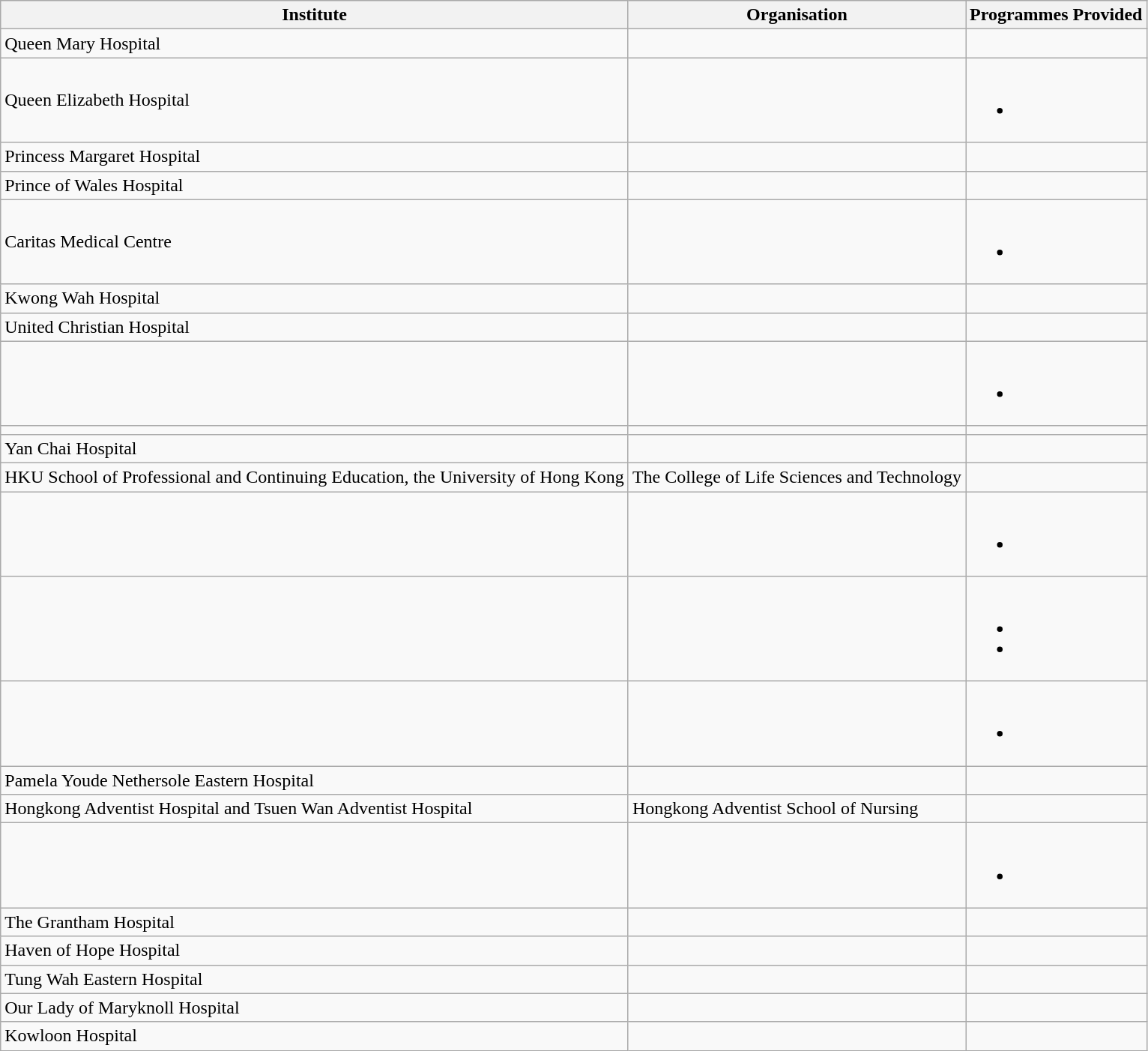<table class="wikitable">
<tr>
<th>Institute</th>
<th>Organisation</th>
<th>Programmes Provided</th>
</tr>
<tr>
<td>Queen Mary Hospital</td>
<td></td>
<td></td>
</tr>
<tr>
<td>Queen Elizabeth Hospital</td>
<td></td>
<td><br><ul><li></li></ul></td>
</tr>
<tr>
<td>Princess Margaret Hospital</td>
<td></td>
<td></td>
</tr>
<tr>
<td>Prince of Wales Hospital</td>
<td></td>
<td></td>
</tr>
<tr>
<td>Caritas Medical Centre</td>
<td></td>
<td><br><ul><li></li></ul></td>
</tr>
<tr>
<td>Kwong Wah Hospital</td>
<td></td>
<td></td>
</tr>
<tr>
<td>United Christian Hospital</td>
<td></td>
<td></td>
</tr>
<tr>
<td></td>
<td></td>
<td><br><ul><li></li></ul></td>
</tr>
<tr>
<td></td>
<td></td>
<td></td>
</tr>
<tr>
<td>Yan Chai Hospital</td>
<td></td>
<td></td>
</tr>
<tr>
<td>HKU School of Professional and Continuing Education, the University of Hong Kong</td>
<td>The College of Life Sciences and Technology</td>
<td></td>
</tr>
<tr>
<td></td>
<td></td>
<td><br><ul><li></li></ul></td>
</tr>
<tr>
<td></td>
<td></td>
<td><br><ul><li></li><li></li></ul></td>
</tr>
<tr>
<td></td>
<td></td>
<td><br><ul><li></li></ul></td>
</tr>
<tr>
<td>Pamela Youde Nethersole Eastern Hospital</td>
<td></td>
<td></td>
</tr>
<tr>
<td>Hongkong Adventist Hospital and Tsuen Wan Adventist Hospital</td>
<td>Hongkong Adventist School of Nursing</td>
<td></td>
</tr>
<tr>
<td></td>
<td></td>
<td><br><ul><li></li></ul></td>
</tr>
<tr>
<td>The Grantham Hospital</td>
<td></td>
<td></td>
</tr>
<tr>
<td>Haven of Hope Hospital</td>
<td></td>
<td></td>
</tr>
<tr>
<td>Tung Wah Eastern Hospital</td>
<td></td>
<td></td>
</tr>
<tr>
<td>Our Lady of Maryknoll Hospital</td>
<td></td>
<td></td>
</tr>
<tr>
<td>Kowloon Hospital</td>
<td></td>
<td></td>
</tr>
</table>
